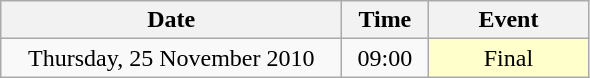<table class = "wikitable" style="text-align:center;">
<tr>
<th width=220>Date</th>
<th width=50>Time</th>
<th width=100>Event</th>
</tr>
<tr>
<td>Thursday, 25 November 2010</td>
<td>09:00</td>
<td bgcolor=ffffcc>Final</td>
</tr>
</table>
